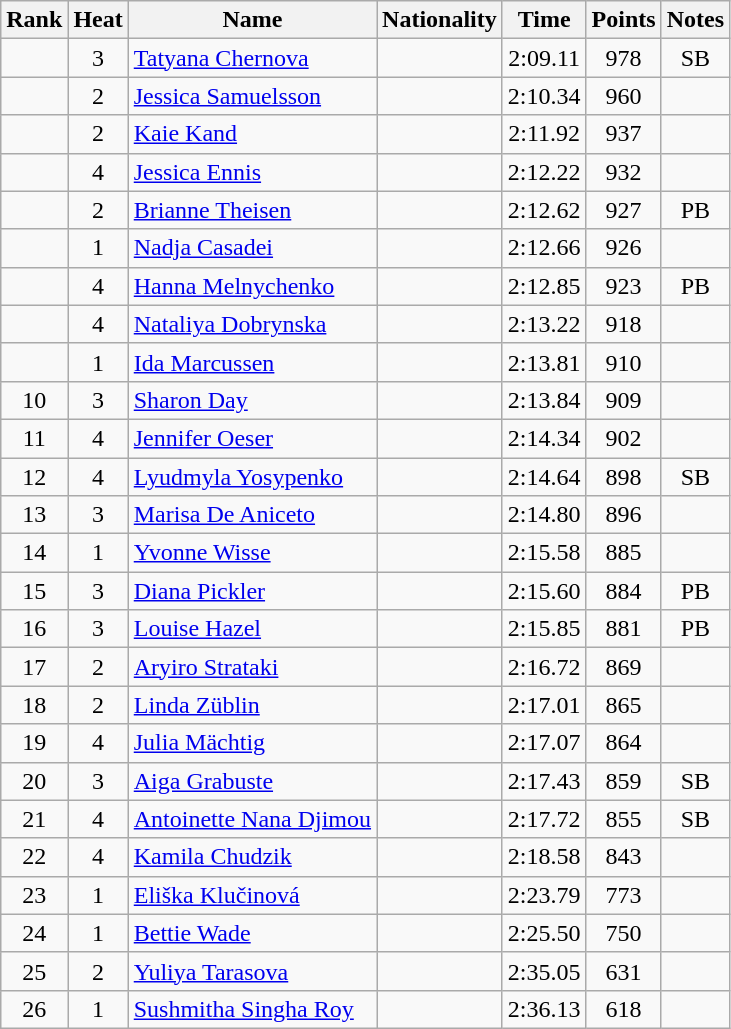<table class="wikitable sortable" style="text-align:center">
<tr>
<th>Rank</th>
<th>Heat</th>
<th>Name</th>
<th>Nationality</th>
<th>Time</th>
<th>Points</th>
<th>Notes</th>
</tr>
<tr>
<td></td>
<td>3</td>
<td align=left><a href='#'>Tatyana Chernova</a></td>
<td align=left></td>
<td>2:09.11</td>
<td>978</td>
<td>SB</td>
</tr>
<tr>
<td></td>
<td>2</td>
<td align=left><a href='#'>Jessica Samuelsson</a></td>
<td align=left></td>
<td>2:10.34</td>
<td>960</td>
<td></td>
</tr>
<tr>
<td></td>
<td>2</td>
<td align=left><a href='#'>Kaie Kand</a></td>
<td align=left></td>
<td>2:11.92</td>
<td>937</td>
<td></td>
</tr>
<tr>
<td></td>
<td>4</td>
<td align=left><a href='#'>Jessica Ennis</a></td>
<td align=left></td>
<td>2:12.22</td>
<td>932</td>
<td></td>
</tr>
<tr>
<td></td>
<td>2</td>
<td align=left><a href='#'>Brianne Theisen</a></td>
<td align=left></td>
<td>2:12.62</td>
<td>927</td>
<td>PB</td>
</tr>
<tr>
<td></td>
<td>1</td>
<td align=left><a href='#'>Nadja Casadei</a></td>
<td align=left></td>
<td>2:12.66</td>
<td>926</td>
<td></td>
</tr>
<tr>
<td></td>
<td>4</td>
<td align=left><a href='#'>Hanna Melnychenko</a></td>
<td align=left></td>
<td>2:12.85</td>
<td>923</td>
<td>PB</td>
</tr>
<tr>
<td></td>
<td>4</td>
<td align=left><a href='#'>Nataliya Dobrynska</a></td>
<td align=left></td>
<td>2:13.22</td>
<td>918</td>
<td></td>
</tr>
<tr>
<td></td>
<td>1</td>
<td align=left><a href='#'>Ida Marcussen</a></td>
<td align=left></td>
<td>2:13.81</td>
<td>910</td>
<td></td>
</tr>
<tr>
<td>10</td>
<td>3</td>
<td align=left><a href='#'>Sharon Day</a></td>
<td align=left></td>
<td>2:13.84</td>
<td>909</td>
<td></td>
</tr>
<tr>
<td>11</td>
<td>4</td>
<td align=left><a href='#'>Jennifer Oeser</a></td>
<td align=left></td>
<td>2:14.34</td>
<td>902</td>
<td></td>
</tr>
<tr>
<td>12</td>
<td>4</td>
<td align=left><a href='#'>Lyudmyla Yosypenko</a></td>
<td align=left></td>
<td>2:14.64</td>
<td>898</td>
<td>SB</td>
</tr>
<tr>
<td>13</td>
<td>3</td>
<td align=left><a href='#'>Marisa De Aniceto</a></td>
<td align=left></td>
<td>2:14.80</td>
<td>896</td>
<td></td>
</tr>
<tr>
<td>14</td>
<td>1</td>
<td align=left><a href='#'>Yvonne Wisse</a></td>
<td align=left></td>
<td>2:15.58</td>
<td>885</td>
<td></td>
</tr>
<tr>
<td>15</td>
<td>3</td>
<td align=left><a href='#'>Diana Pickler</a></td>
<td align=left></td>
<td>2:15.60</td>
<td>884</td>
<td>PB</td>
</tr>
<tr>
<td>16</td>
<td>3</td>
<td align=left><a href='#'>Louise Hazel</a></td>
<td align=left></td>
<td>2:15.85</td>
<td>881</td>
<td>PB</td>
</tr>
<tr>
<td>17</td>
<td>2</td>
<td align=left><a href='#'>Aryiro Strataki</a></td>
<td align=left></td>
<td>2:16.72</td>
<td>869</td>
<td></td>
</tr>
<tr>
<td>18</td>
<td>2</td>
<td align=left><a href='#'>Linda Züblin</a></td>
<td align=left></td>
<td>2:17.01</td>
<td>865</td>
<td></td>
</tr>
<tr>
<td>19</td>
<td>4</td>
<td align=left><a href='#'>Julia Mächtig</a></td>
<td align=left></td>
<td>2:17.07</td>
<td>864</td>
<td></td>
</tr>
<tr>
<td>20</td>
<td>3</td>
<td align=left><a href='#'>Aiga Grabuste</a></td>
<td align=left></td>
<td>2:17.43</td>
<td>859</td>
<td>SB</td>
</tr>
<tr>
<td>21</td>
<td>4</td>
<td align=left><a href='#'>Antoinette Nana Djimou</a></td>
<td align=left></td>
<td>2:17.72</td>
<td>855</td>
<td>SB</td>
</tr>
<tr>
<td>22</td>
<td>4</td>
<td align=left><a href='#'>Kamila Chudzik</a></td>
<td align=left></td>
<td>2:18.58</td>
<td>843</td>
<td></td>
</tr>
<tr>
<td>23</td>
<td>1</td>
<td align=left><a href='#'>Eliška Klučinová</a></td>
<td align=left></td>
<td>2:23.79</td>
<td>773</td>
<td></td>
</tr>
<tr>
<td>24</td>
<td>1</td>
<td align=left><a href='#'>Bettie Wade</a></td>
<td align=left></td>
<td>2:25.50</td>
<td>750</td>
<td></td>
</tr>
<tr>
<td>25</td>
<td>2</td>
<td align=left><a href='#'>Yuliya Tarasova</a></td>
<td align=left></td>
<td>2:35.05</td>
<td>631</td>
<td></td>
</tr>
<tr>
<td>26</td>
<td>1</td>
<td align=left><a href='#'>Sushmitha Singha Roy</a></td>
<td align=left></td>
<td>2:36.13</td>
<td>618</td>
<td></td>
</tr>
</table>
